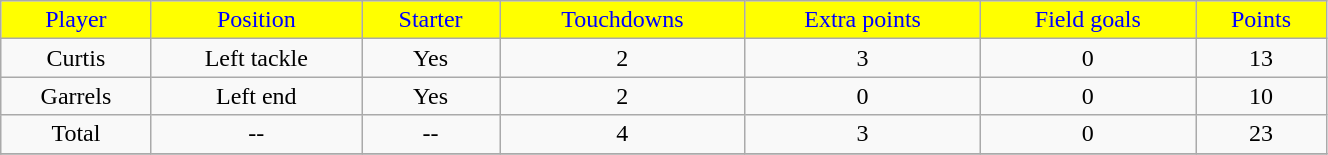<table class="wikitable" width="70%">
<tr align="center"  style="background:yellow;color:blue;">
<td>Player</td>
<td>Position</td>
<td>Starter</td>
<td>Touchdowns</td>
<td>Extra points</td>
<td>Field goals</td>
<td>Points</td>
</tr>
<tr align="center" bgcolor="">
<td>Curtis</td>
<td>Left tackle</td>
<td>Yes</td>
<td>2</td>
<td>3</td>
<td>0</td>
<td>13</td>
</tr>
<tr align="center" bgcolor="">
<td>Garrels</td>
<td>Left end</td>
<td>Yes</td>
<td>2</td>
<td>0</td>
<td>0</td>
<td>10</td>
</tr>
<tr align="center" bgcolor="">
<td>Total</td>
<td>--</td>
<td>--</td>
<td>4</td>
<td>3</td>
<td>0</td>
<td>23</td>
</tr>
<tr align="center" bgcolor="">
</tr>
</table>
